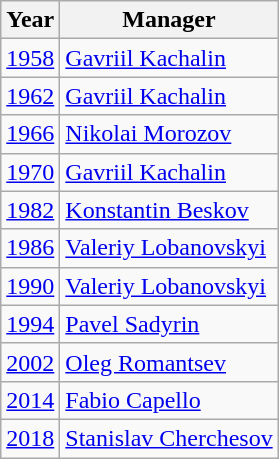<table class="wikitable">
<tr>
<th>Year</th>
<th>Manager</th>
</tr>
<tr>
<td align=center><a href='#'>1958</a></td>
<td> <a href='#'>Gavriil Kachalin</a></td>
</tr>
<tr>
<td align=center><a href='#'>1962</a></td>
<td> <a href='#'>Gavriil Kachalin</a></td>
</tr>
<tr>
<td align=center><a href='#'>1966</a></td>
<td> <a href='#'>Nikolai Morozov</a></td>
</tr>
<tr>
<td align=center><a href='#'>1970</a></td>
<td> <a href='#'>Gavriil Kachalin</a></td>
</tr>
<tr>
<td align=center><a href='#'>1982</a></td>
<td> <a href='#'>Konstantin Beskov</a></td>
</tr>
<tr>
<td align=center><a href='#'>1986</a></td>
<td> <a href='#'>Valeriy Lobanovskyi</a></td>
</tr>
<tr>
<td align=center><a href='#'>1990</a></td>
<td> <a href='#'>Valeriy Lobanovskyi</a></td>
</tr>
<tr>
<td align=center><a href='#'>1994</a></td>
<td> <a href='#'>Pavel Sadyrin</a></td>
</tr>
<tr>
<td align=center><a href='#'>2002</a></td>
<td> <a href='#'>Oleg Romantsev</a></td>
</tr>
<tr>
<td align=center><a href='#'>2014</a></td>
<td> <a href='#'>Fabio Capello</a></td>
</tr>
<tr>
<td align=center><a href='#'>2018</a></td>
<td> <a href='#'>Stanislav Cherchesov</a></td>
</tr>
</table>
